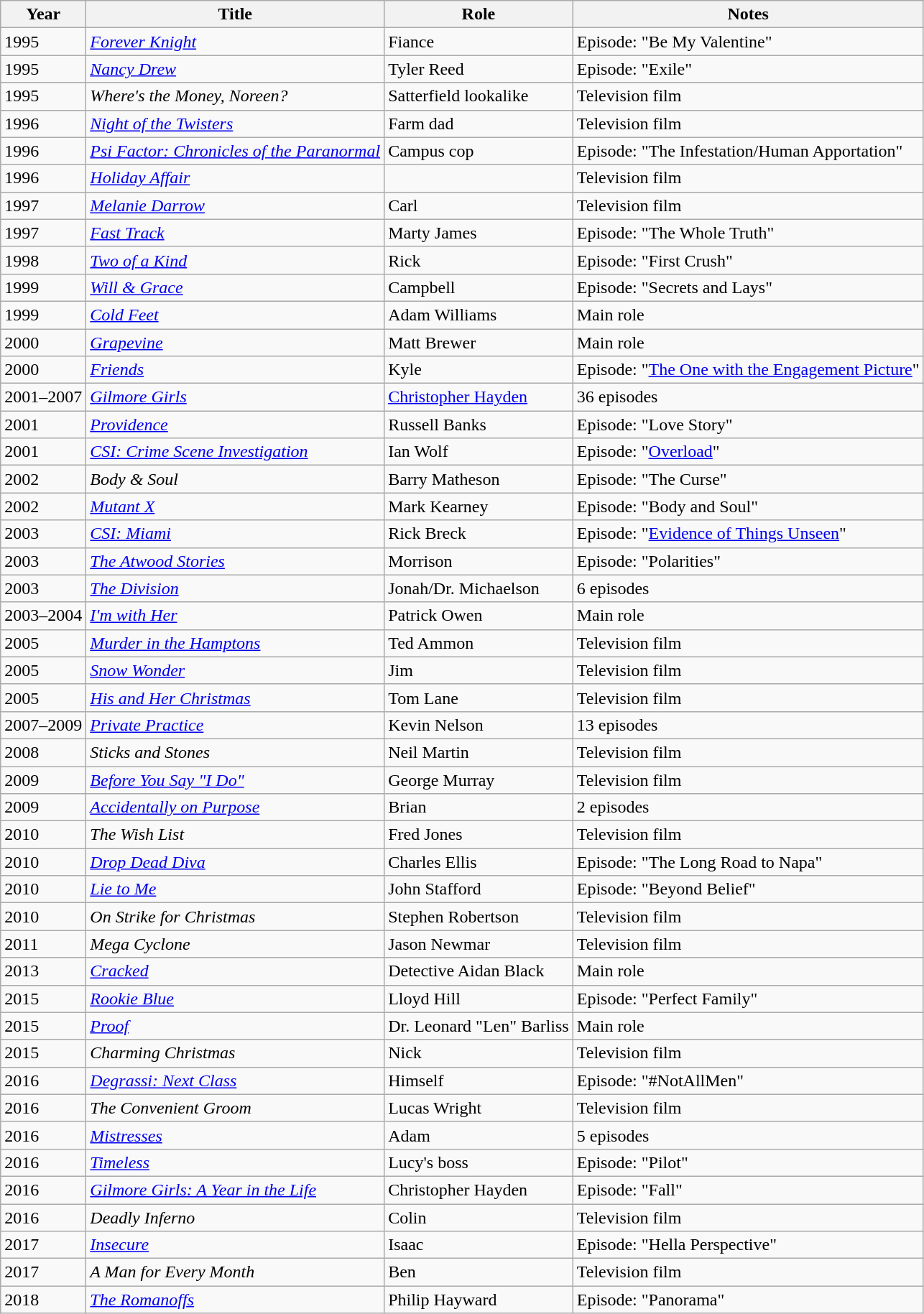<table class="wikitable sortable">
<tr>
<th>Year</th>
<th>Title</th>
<th>Role</th>
<th class="unsortable">Notes</th>
</tr>
<tr>
<td>1995</td>
<td><em><a href='#'>Forever Knight</a></em></td>
<td>Fiance</td>
<td>Episode: "Be My Valentine"</td>
</tr>
<tr>
<td>1995</td>
<td><em><a href='#'>Nancy Drew</a></em></td>
<td>Tyler Reed</td>
<td>Episode: "Exile"</td>
</tr>
<tr>
<td>1995</td>
<td><em>Where's the Money, Noreen?</em></td>
<td>Satterfield lookalike</td>
<td>Television film</td>
</tr>
<tr>
<td>1996</td>
<td><em><a href='#'>Night of the Twisters</a></em></td>
<td>Farm dad</td>
<td>Television film</td>
</tr>
<tr>
<td>1996</td>
<td><em><a href='#'>Psi Factor: Chronicles of the Paranormal</a></em></td>
<td>Campus cop</td>
<td>Episode: "The Infestation/Human Apportation"</td>
</tr>
<tr>
<td>1996</td>
<td><em><a href='#'>Holiday Affair</a></em></td>
<td></td>
<td>Television film</td>
</tr>
<tr>
<td>1997</td>
<td><em><a href='#'>Melanie Darrow</a></em></td>
<td>Carl</td>
<td>Television film</td>
</tr>
<tr>
<td>1997</td>
<td><em><a href='#'>Fast Track</a></em></td>
<td>Marty James</td>
<td>Episode: "The Whole Truth"</td>
</tr>
<tr>
<td>1998</td>
<td><em><a href='#'>Two of a Kind</a></em></td>
<td>Rick</td>
<td>Episode: "First Crush"</td>
</tr>
<tr>
<td>1999</td>
<td><em><a href='#'>Will & Grace</a></em></td>
<td>Campbell</td>
<td>Episode: "Secrets and Lays"</td>
</tr>
<tr>
<td>1999</td>
<td><em><a href='#'>Cold Feet</a></em></td>
<td>Adam Williams</td>
<td>Main role</td>
</tr>
<tr>
<td>2000</td>
<td><em><a href='#'>Grapevine</a></em></td>
<td>Matt Brewer</td>
<td>Main role</td>
</tr>
<tr>
<td>2000</td>
<td><em><a href='#'>Friends</a></em></td>
<td>Kyle</td>
<td>Episode: "<a href='#'>The One with the Engagement Picture</a>"</td>
</tr>
<tr>
<td>2001–2007</td>
<td><em><a href='#'>Gilmore Girls</a></em></td>
<td><a href='#'>Christopher Hayden</a></td>
<td>36 episodes</td>
</tr>
<tr>
<td>2001</td>
<td><em><a href='#'>Providence</a></em></td>
<td>Russell Banks</td>
<td>Episode: "Love Story"</td>
</tr>
<tr>
<td>2001</td>
<td><em><a href='#'>CSI: Crime Scene Investigation</a></em></td>
<td>Ian Wolf</td>
<td>Episode: "<a href='#'>Overload</a>"</td>
</tr>
<tr>
<td>2002</td>
<td><em>Body & Soul</em></td>
<td>Barry Matheson</td>
<td>Episode: "The Curse"</td>
</tr>
<tr>
<td>2002</td>
<td><em><a href='#'>Mutant X</a></em></td>
<td>Mark Kearney</td>
<td>Episode: "Body and Soul"</td>
</tr>
<tr>
<td>2003</td>
<td><em><a href='#'>CSI: Miami</a></em></td>
<td>Rick Breck</td>
<td>Episode: "<a href='#'>Evidence of Things Unseen</a>"</td>
</tr>
<tr>
<td>2003</td>
<td data-sort-value="Atwood Stories, The"><em><a href='#'>The Atwood Stories</a></em></td>
<td>Morrison</td>
<td>Episode: "Polarities"</td>
</tr>
<tr>
<td>2003</td>
<td data-sort-value="Division, The"><em><a href='#'>The Division</a></em></td>
<td>Jonah/Dr. Michaelson</td>
<td>6 episodes</td>
</tr>
<tr>
<td>2003–2004</td>
<td><em><a href='#'>I'm with Her</a></em></td>
<td>Patrick Owen</td>
<td>Main role</td>
</tr>
<tr>
<td>2005</td>
<td><em><a href='#'>Murder in the Hamptons</a></em></td>
<td>Ted Ammon</td>
<td>Television film</td>
</tr>
<tr>
<td>2005</td>
<td><em><a href='#'>Snow Wonder</a></em></td>
<td>Jim</td>
<td>Television film</td>
</tr>
<tr>
<td>2005</td>
<td><em><a href='#'>His and Her Christmas</a></em></td>
<td>Tom Lane</td>
<td>Television film</td>
</tr>
<tr>
<td>2007–2009</td>
<td><em><a href='#'>Private Practice</a></em></td>
<td>Kevin Nelson</td>
<td>13 episodes</td>
</tr>
<tr>
<td>2008</td>
<td><em>Sticks and Stones</em></td>
<td>Neil Martin</td>
<td>Television film</td>
</tr>
<tr>
<td>2009</td>
<td><em><a href='#'>Before You Say "I Do"</a></em></td>
<td>George Murray</td>
<td>Television film</td>
</tr>
<tr>
<td>2009</td>
<td><em><a href='#'>Accidentally on Purpose</a></em></td>
<td>Brian</td>
<td>2 episodes</td>
</tr>
<tr>
<td>2010</td>
<td data-sort-value="Wish List, The"><em>The Wish List</em></td>
<td>Fred Jones</td>
<td>Television film</td>
</tr>
<tr>
<td>2010</td>
<td><em><a href='#'>Drop Dead Diva</a></em></td>
<td>Charles Ellis</td>
<td>Episode: "The Long Road to Napa"</td>
</tr>
<tr>
<td>2010</td>
<td><em><a href='#'>Lie to Me</a></em></td>
<td>John Stafford</td>
<td>Episode: "Beyond Belief"</td>
</tr>
<tr>
<td>2010</td>
<td><em>On Strike for Christmas</em></td>
<td>Stephen Robertson</td>
<td>Television film</td>
</tr>
<tr>
<td>2011</td>
<td><em>Mega Cyclone</em></td>
<td>Jason Newmar</td>
<td>Television film</td>
</tr>
<tr>
<td>2013</td>
<td><em><a href='#'>Cracked</a></em></td>
<td>Detective Aidan Black</td>
<td>Main role</td>
</tr>
<tr>
<td>2015</td>
<td><em><a href='#'>Rookie Blue</a></em></td>
<td>Lloyd Hill</td>
<td>Episode: "Perfect Family"</td>
</tr>
<tr>
<td>2015</td>
<td><em><a href='#'>Proof</a></em></td>
<td>Dr. Leonard "Len" Barliss</td>
<td>Main role</td>
</tr>
<tr>
<td>2015</td>
<td><em>Charming Christmas</em></td>
<td>Nick</td>
<td>Television film</td>
</tr>
<tr>
<td>2016</td>
<td><em><a href='#'>Degrassi: Next Class</a></em></td>
<td>Himself</td>
<td>Episode: "#NotAllMen"</td>
</tr>
<tr>
<td>2016</td>
<td data-sort-value="Convenient Groom, The"><em>The Convenient Groom</em></td>
<td>Lucas Wright</td>
<td>Television film</td>
</tr>
<tr>
<td>2016</td>
<td><em><a href='#'>Mistresses</a></em></td>
<td>Adam</td>
<td>5 episodes</td>
</tr>
<tr>
<td>2016</td>
<td><em><a href='#'>Timeless</a></em></td>
<td>Lucy's boss</td>
<td>Episode: "Pilot"</td>
</tr>
<tr>
<td>2016</td>
<td><em><a href='#'>Gilmore Girls: A Year in the Life</a></em></td>
<td>Christopher Hayden</td>
<td>Episode: "Fall"</td>
</tr>
<tr>
<td>2016</td>
<td><em>Deadly Inferno</em></td>
<td>Colin</td>
<td>Television film</td>
</tr>
<tr>
<td>2017</td>
<td><em><a href='#'>Insecure</a></em></td>
<td>Isaac</td>
<td>Episode: "Hella Perspective"</td>
</tr>
<tr>
<td>2017</td>
<td data-sort-value="Man for Every Month, A"><em>A Man for Every Month</em></td>
<td>Ben</td>
<td>Television film</td>
</tr>
<tr>
<td>2018</td>
<td data-sort-value="Romanoffs, The"><em><a href='#'>The Romanoffs</a></em></td>
<td>Philip Hayward</td>
<td>Episode: "Panorama"</td>
</tr>
</table>
